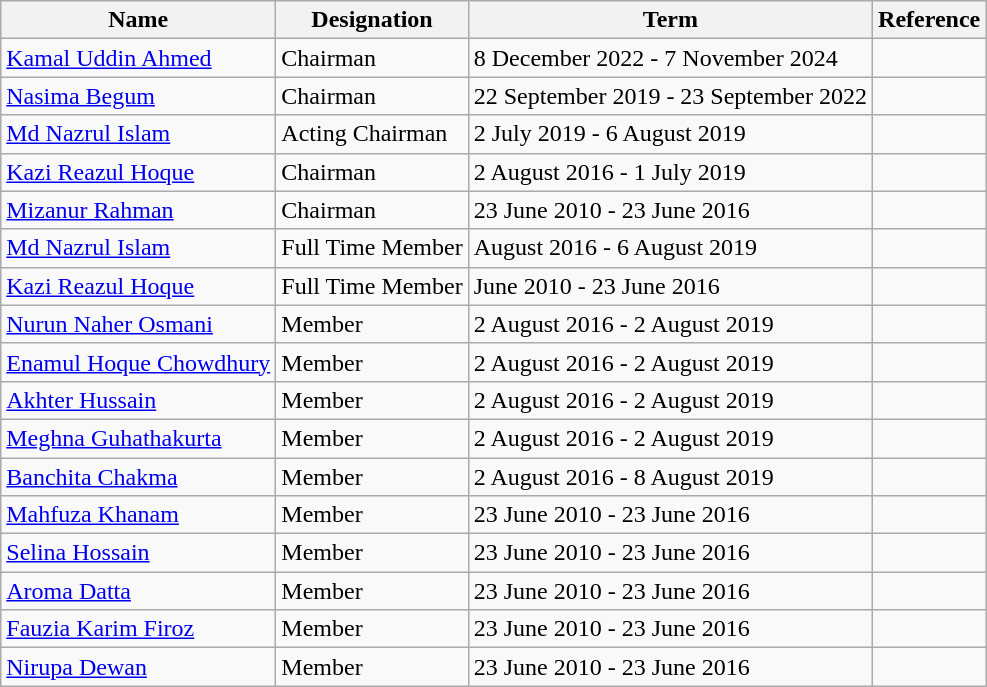<table class="wikitable">
<tr>
<th>Name</th>
<th>Designation</th>
<th>Term</th>
<th>Reference</th>
</tr>
<tr>
<td><a href='#'>Kamal Uddin Ahmed</a></td>
<td>Chairman</td>
<td>8 December 2022 - 7 November 2024</td>
<td></td>
</tr>
<tr>
<td><a href='#'>Nasima Begum</a></td>
<td>Chairman</td>
<td>22 September 2019 - 23 September 2022</td>
<td></td>
</tr>
<tr>
<td><a href='#'>Md Nazrul Islam</a></td>
<td>Acting Chairman</td>
<td>2 July 2019 - 6 August 2019</td>
<td></td>
</tr>
<tr>
<td><a href='#'>Kazi Reazul Hoque</a></td>
<td>Chairman</td>
<td>2 August 2016 - 1 July 2019</td>
<td></td>
</tr>
<tr>
<td><a href='#'>Mizanur Rahman</a></td>
<td>Chairman</td>
<td>23 June 2010 - 23 June 2016</td>
<td></td>
</tr>
<tr>
<td><a href='#'>Md Nazrul Islam</a></td>
<td>Full Time Member</td>
<td>August 2016 - 6 August 2019</td>
<td></td>
</tr>
<tr>
<td><a href='#'>Kazi Reazul Hoque</a></td>
<td>Full Time Member</td>
<td>June 2010 - 23 June 2016</td>
<td></td>
</tr>
<tr>
<td><a href='#'>Nurun Naher Osmani</a></td>
<td>Member</td>
<td>2 August 2016 - 2 August 2019</td>
<td></td>
</tr>
<tr>
<td><a href='#'>Enamul Hoque Chowdhury</a></td>
<td>Member</td>
<td>2 August 2016 - 2 August 2019</td>
<td></td>
</tr>
<tr>
<td><a href='#'>Akhter Hussain</a></td>
<td>Member</td>
<td>2 August 2016 - 2 August 2019</td>
<td></td>
</tr>
<tr>
<td><a href='#'>Meghna Guhathakurta</a></td>
<td>Member</td>
<td>2 August 2016 - 2 August 2019</td>
<td></td>
</tr>
<tr>
<td><a href='#'>Banchita Chakma</a></td>
<td>Member</td>
<td>2 August 2016 - 8 August 2019</td>
<td></td>
</tr>
<tr>
<td><a href='#'>Mahfuza Khanam</a></td>
<td>Member</td>
<td>23 June 2010 - 23 June 2016</td>
<td></td>
</tr>
<tr>
<td><a href='#'>Selina Hossain</a></td>
<td>Member</td>
<td>23 June 2010 - 23 June 2016</td>
<td></td>
</tr>
<tr>
<td><a href='#'>Aroma Datta</a></td>
<td>Member</td>
<td>23 June 2010 - 23 June 2016</td>
<td></td>
</tr>
<tr>
<td><a href='#'>Fauzia Karim Firoz</a></td>
<td>Member</td>
<td>23 June 2010 - 23 June 2016</td>
<td></td>
</tr>
<tr>
<td><a href='#'>Nirupa Dewan</a></td>
<td>Member</td>
<td>23 June 2010 - 23 June 2016</td>
<td></td>
</tr>
</table>
